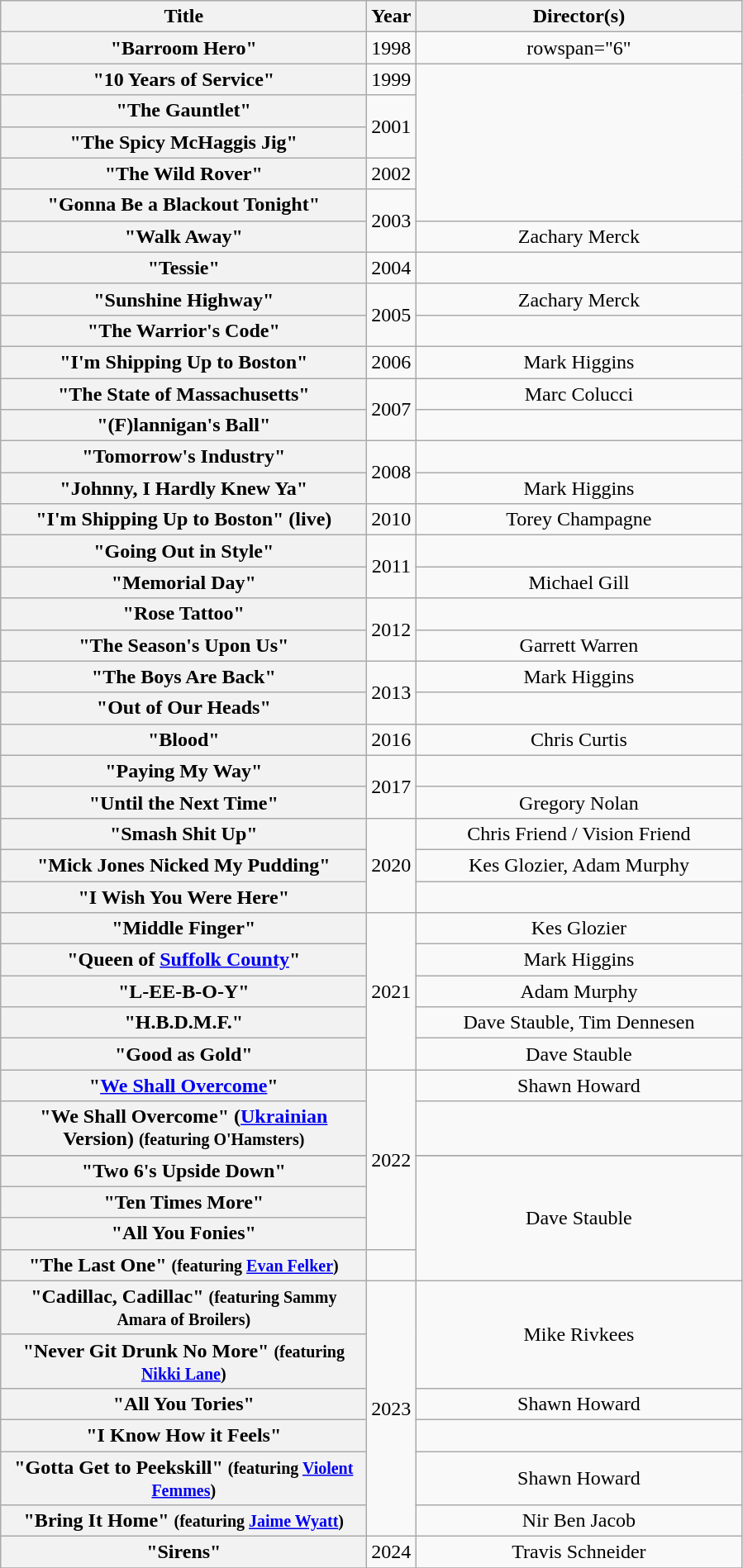<table class="wikitable plainrowheaders" style="text-align:center;">
<tr>
<th scope="col" style="width:18em;">Title</th>
<th scope="col">Year</th>
<th scope="col" style="width:16em;">Director(s)</th>
</tr>
<tr>
<th scope="row">"Barroom Hero"</th>
<td>1998</td>
<td>rowspan="6" </td>
</tr>
<tr>
<th scope="row">"10 Years of Service"</th>
<td>1999</td>
</tr>
<tr>
<th scope="row">"The Gauntlet"</th>
<td rowspan="2">2001</td>
</tr>
<tr>
<th scope="row">"The Spicy McHaggis Jig"</th>
</tr>
<tr>
<th scope="row">"The Wild Rover"</th>
<td>2002</td>
</tr>
<tr>
<th scope="row">"Gonna Be a Blackout Tonight"</th>
<td rowspan="2">2003</td>
</tr>
<tr>
<th scope="row">"Walk Away"</th>
<td>Zachary Merck</td>
</tr>
<tr>
<th scope="row">"Tessie"</th>
<td>2004</td>
<td></td>
</tr>
<tr>
<th scope="row">"Sunshine Highway"</th>
<td rowspan="2">2005</td>
<td>Zachary Merck</td>
</tr>
<tr>
<th scope="row">"The Warrior's Code"</th>
<td></td>
</tr>
<tr>
<th scope="row">"I'm Shipping Up to Boston"</th>
<td>2006</td>
<td>Mark Higgins</td>
</tr>
<tr>
<th scope="row">"The State of Massachusetts"</th>
<td rowspan="2">2007</td>
<td>Marc Colucci</td>
</tr>
<tr>
<th scope="row">"(F)lannigan's Ball"</th>
<td></td>
</tr>
<tr>
<th scope="row">"Tomorrow's Industry"</th>
<td rowspan="2">2008</td>
<td></td>
</tr>
<tr>
<th scope="row">"Johnny, I Hardly Knew Ya"</th>
<td>Mark Higgins</td>
</tr>
<tr>
<th scope="row">"I'm Shipping Up to Boston" (live)</th>
<td>2010</td>
<td>Torey Champagne</td>
</tr>
<tr>
<th scope="row">"Going Out in Style"</th>
<td rowspan="2">2011</td>
<td></td>
</tr>
<tr>
<th scope="row">"Memorial Day"</th>
<td>Michael Gill</td>
</tr>
<tr>
<th scope="row">"Rose Tattoo"</th>
<td rowspan="2">2012</td>
<td></td>
</tr>
<tr>
<th scope="row">"The Season's Upon Us"</th>
<td>Garrett Warren</td>
</tr>
<tr>
<th scope="row">"The Boys Are Back"</th>
<td rowspan="2">2013</td>
<td>Mark Higgins</td>
</tr>
<tr>
<th scope="row">"Out of Our Heads"</th>
<td></td>
</tr>
<tr>
<th scope="row">"Blood"</th>
<td>2016</td>
<td>Chris Curtis</td>
</tr>
<tr>
<th scope="row">"Paying My Way"</th>
<td rowspan="2">2017</td>
<td></td>
</tr>
<tr>
<th scope="row">"Until the Next Time"</th>
<td>Gregory Nolan</td>
</tr>
<tr>
<th scope="row">"Smash Shit Up"</th>
<td rowspan="3">2020</td>
<td>Chris Friend / Vision Friend</td>
</tr>
<tr>
<th scope="row">"Mick Jones Nicked My Pudding"</th>
<td>Kes Glozier, Adam Murphy</td>
</tr>
<tr>
<th scope="row">"I Wish You Were Here"</th>
<td></td>
</tr>
<tr>
<th scope="row">"Middle Finger"</th>
<td rowspan="5">2021</td>
<td>Kes Glozier</td>
</tr>
<tr>
<th scope="row">"Queen of <a href='#'>Suffolk County</a>"</th>
<td>Mark Higgins</td>
</tr>
<tr>
<th scope="row">"L-EE-B-O-Y"</th>
<td>Adam Murphy</td>
</tr>
<tr>
<th scope="row">"H.B.D.M.F."</th>
<td>Dave Stauble, Tim Dennesen</td>
</tr>
<tr>
<th scope="row">"Good as Gold"</th>
<td>Dave Stauble</td>
</tr>
<tr>
<th scope="row">"<a href='#'>We Shall Overcome</a>"</th>
<td rowspan="6">2022</td>
<td>Shawn Howard</td>
</tr>
<tr>
<th scope="row">"We Shall Overcome" (<a href='#'>Ukrainian</a> Version) <small>(featuring O'Hamsters)</small></th>
<td></td>
</tr>
<tr>
</tr>
<tr>
<th scope="row">"Two 6's Upside Down"</th>
<td rowspan="4">Dave Stauble</td>
</tr>
<tr>
<th scope="row">"Ten Times More"</th>
</tr>
<tr>
<th scope="row">"All You Fonies"</th>
</tr>
<tr>
<th scope="row">"The Last One" <small>(featuring <a href='#'>Evan Felker</a>)</small></th>
</tr>
<tr>
<th scope="row">"Cadillac, Cadillac" <small>(featuring Sammy Amara of Broilers)</small></th>
<td rowspan="6">2023</td>
<td rowspan="2">Mike Rivkees</td>
</tr>
<tr>
<th scope="row">"Never Git Drunk No More" <small>(featuring <a href='#'>Nikki Lane</a>)</small></th>
</tr>
<tr>
<th scope="row">"All You Tories"</th>
<td>Shawn Howard</td>
</tr>
<tr>
<th scope="row">"I Know How it Feels"</th>
<td></td>
</tr>
<tr>
<th scope="row">"Gotta Get to Peekskill" <small>(featuring <a href='#'>Violent Femmes</a>)</small></th>
<td>Shawn Howard</td>
</tr>
<tr>
<th scope="row">"Bring It Home" <small>(featuring <a href='#'>Jaime Wyatt</a>)</small></th>
<td>Nir Ben Jacob</td>
</tr>
<tr>
<th scope="row">"Sirens"</th>
<td>2024</td>
<td>Travis Schneider</td>
</tr>
<tr>
</tr>
</table>
